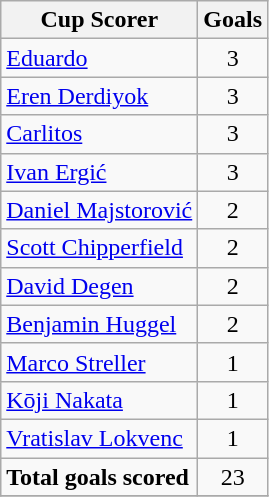<table class="wikitable">
<tr>
<th>Cup Scorer</th>
<th>Goals</th>
</tr>
<tr>
<td> <a href='#'>Eduardo</a></td>
<td style="text-align:center;">3</td>
</tr>
<tr>
<td> <a href='#'>Eren Derdiyok</a></td>
<td style="text-align:center;">3</td>
</tr>
<tr>
<td> <a href='#'>Carlitos</a></td>
<td style="text-align:center;">3</td>
</tr>
<tr>
<td> <a href='#'>Ivan Ergić</a></td>
<td style="text-align:center;">3</td>
</tr>
<tr>
<td> <a href='#'>Daniel Majstorović</a></td>
<td style="text-align:center;">2</td>
</tr>
<tr>
<td> <a href='#'>Scott Chipperfield</a></td>
<td style="text-align:center;">2</td>
</tr>
<tr>
<td> <a href='#'>David Degen</a></td>
<td style="text-align:center;">2</td>
</tr>
<tr>
<td> <a href='#'>Benjamin Huggel</a></td>
<td style="text-align:center;">2</td>
</tr>
<tr>
<td> <a href='#'>Marco Streller</a></td>
<td style="text-align:center;">1</td>
</tr>
<tr>
<td> <a href='#'>Kōji Nakata</a></td>
<td style="text-align:center;">1</td>
</tr>
<tr>
<td> <a href='#'>Vratislav Lokvenc</a></td>
<td style="text-align:center;">1</td>
</tr>
<tr>
<td><strong>Total goals scored</strong></td>
<td style="text-align:center;">23</td>
</tr>
<tr>
</tr>
</table>
